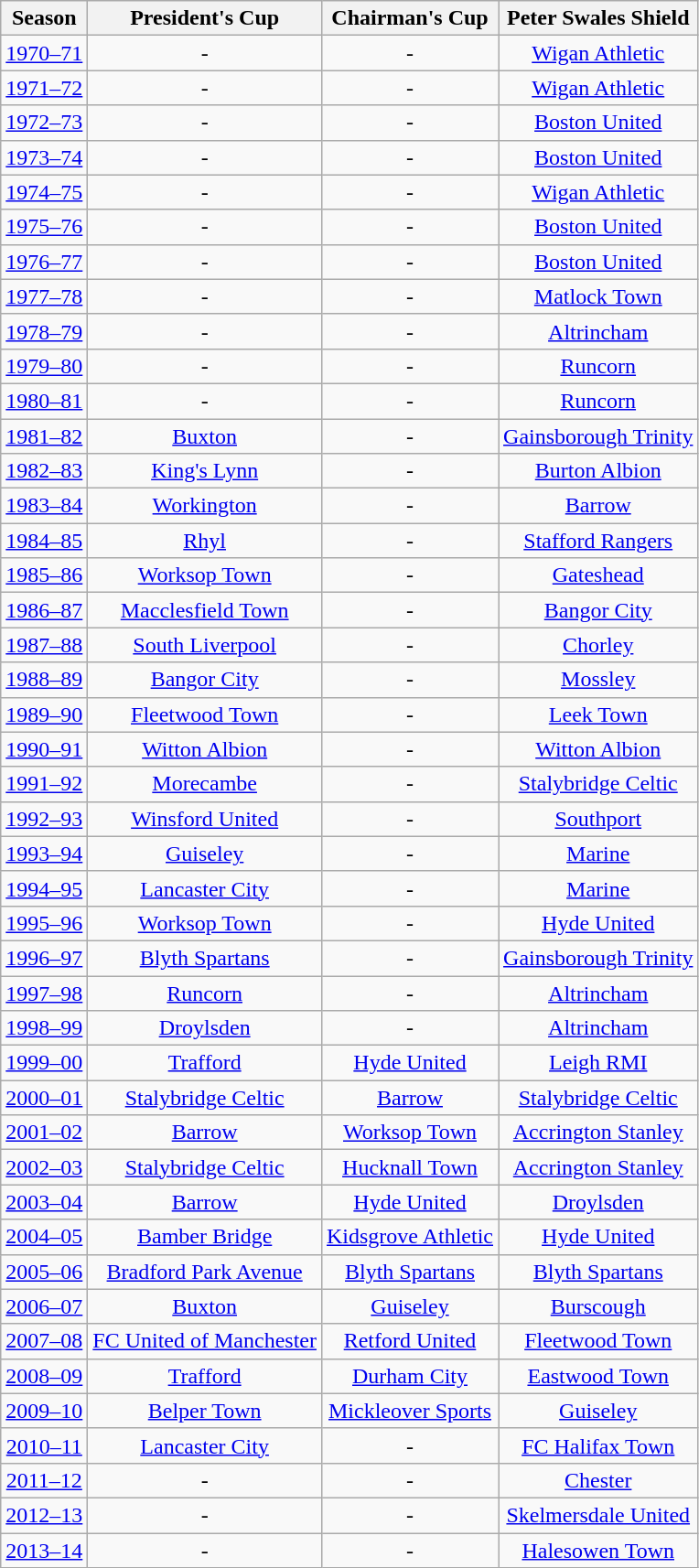<table class="wikitable" style="text-align: center">
<tr>
<th>Season</th>
<th>President's Cup</th>
<th>Chairman's Cup</th>
<th>Peter Swales Shield</th>
</tr>
<tr>
<td><a href='#'>1970–71</a></td>
<td>-</td>
<td>-</td>
<td><a href='#'>Wigan Athletic</a></td>
</tr>
<tr>
<td><a href='#'>1971–72</a></td>
<td>-</td>
<td>-</td>
<td><a href='#'>Wigan Athletic</a></td>
</tr>
<tr>
<td><a href='#'>1972–73</a></td>
<td>-</td>
<td>-</td>
<td><a href='#'>Boston United</a></td>
</tr>
<tr>
<td><a href='#'>1973–74</a></td>
<td>-</td>
<td>-</td>
<td><a href='#'>Boston United</a></td>
</tr>
<tr>
<td><a href='#'>1974–75</a></td>
<td>-</td>
<td>-</td>
<td><a href='#'>Wigan Athletic</a></td>
</tr>
<tr>
<td><a href='#'>1975–76</a></td>
<td>-</td>
<td>-</td>
<td><a href='#'>Boston United</a></td>
</tr>
<tr>
<td><a href='#'>1976–77</a></td>
<td>-</td>
<td>-</td>
<td><a href='#'>Boston United</a></td>
</tr>
<tr>
<td><a href='#'>1977–78</a></td>
<td>-</td>
<td>-</td>
<td><a href='#'>Matlock Town</a></td>
</tr>
<tr>
<td><a href='#'>1978–79</a></td>
<td>-</td>
<td>-</td>
<td><a href='#'>Altrincham</a></td>
</tr>
<tr>
<td><a href='#'>1979–80</a></td>
<td>-</td>
<td>-</td>
<td><a href='#'>Runcorn</a></td>
</tr>
<tr>
<td><a href='#'>1980–81</a></td>
<td>-</td>
<td>-</td>
<td><a href='#'>Runcorn</a></td>
</tr>
<tr>
<td><a href='#'>1981–82</a></td>
<td><a href='#'>Buxton</a></td>
<td>-</td>
<td><a href='#'>Gainsborough Trinity</a></td>
</tr>
<tr>
<td><a href='#'>1982–83</a></td>
<td><a href='#'>King's Lynn</a></td>
<td>-</td>
<td><a href='#'>Burton Albion</a></td>
</tr>
<tr>
<td><a href='#'>1983–84</a></td>
<td><a href='#'>Workington</a></td>
<td>-</td>
<td><a href='#'>Barrow</a></td>
</tr>
<tr>
<td><a href='#'>1984–85</a></td>
<td><a href='#'>Rhyl</a></td>
<td>-</td>
<td><a href='#'>Stafford Rangers</a></td>
</tr>
<tr>
<td><a href='#'>1985–86</a></td>
<td><a href='#'>Worksop Town</a></td>
<td>-</td>
<td><a href='#'>Gateshead</a></td>
</tr>
<tr>
<td><a href='#'>1986–87</a></td>
<td><a href='#'>Macclesfield Town</a></td>
<td>-</td>
<td><a href='#'>Bangor City</a></td>
</tr>
<tr>
<td><a href='#'>1987–88</a></td>
<td><a href='#'>South Liverpool</a></td>
<td>-</td>
<td><a href='#'>Chorley</a></td>
</tr>
<tr>
<td><a href='#'>1988–89</a></td>
<td><a href='#'>Bangor City</a></td>
<td>-</td>
<td><a href='#'>Mossley</a></td>
</tr>
<tr>
<td><a href='#'>1989–90</a></td>
<td><a href='#'>Fleetwood Town</a></td>
<td>-</td>
<td><a href='#'>Leek Town</a></td>
</tr>
<tr>
<td><a href='#'>1990–91</a></td>
<td><a href='#'>Witton Albion</a></td>
<td>-</td>
<td><a href='#'>Witton Albion</a></td>
</tr>
<tr>
<td><a href='#'>1991–92</a></td>
<td><a href='#'>Morecambe</a></td>
<td>-</td>
<td><a href='#'>Stalybridge Celtic</a></td>
</tr>
<tr>
<td><a href='#'>1992–93</a></td>
<td><a href='#'>Winsford United</a></td>
<td>-</td>
<td><a href='#'>Southport</a></td>
</tr>
<tr>
<td><a href='#'>1993–94</a></td>
<td><a href='#'>Guiseley</a></td>
<td>-</td>
<td><a href='#'>Marine</a></td>
</tr>
<tr>
<td><a href='#'>1994–95</a></td>
<td><a href='#'>Lancaster City</a></td>
<td>-</td>
<td><a href='#'>Marine</a></td>
</tr>
<tr>
<td><a href='#'>1995–96</a></td>
<td><a href='#'>Worksop Town</a></td>
<td>-</td>
<td><a href='#'>Hyde United</a></td>
</tr>
<tr>
<td><a href='#'>1996–97</a></td>
<td><a href='#'>Blyth Spartans</a></td>
<td>-</td>
<td><a href='#'>Gainsborough Trinity</a></td>
</tr>
<tr>
<td><a href='#'>1997–98</a></td>
<td><a href='#'>Runcorn</a></td>
<td>-</td>
<td><a href='#'>Altrincham</a></td>
</tr>
<tr>
<td><a href='#'>1998–99</a></td>
<td><a href='#'>Droylsden</a></td>
<td>-</td>
<td><a href='#'>Altrincham</a></td>
</tr>
<tr>
<td><a href='#'>1999–00</a></td>
<td><a href='#'>Trafford</a></td>
<td><a href='#'>Hyde United</a></td>
<td><a href='#'>Leigh RMI</a></td>
</tr>
<tr>
<td><a href='#'>2000–01</a></td>
<td><a href='#'>Stalybridge Celtic</a></td>
<td><a href='#'>Barrow</a></td>
<td><a href='#'>Stalybridge Celtic</a></td>
</tr>
<tr>
<td><a href='#'>2001–02</a></td>
<td><a href='#'>Barrow</a></td>
<td><a href='#'>Worksop Town</a></td>
<td><a href='#'>Accrington Stanley</a></td>
</tr>
<tr>
<td><a href='#'>2002–03</a></td>
<td><a href='#'>Stalybridge Celtic</a></td>
<td><a href='#'>Hucknall Town</a></td>
<td><a href='#'>Accrington Stanley</a></td>
</tr>
<tr>
<td><a href='#'>2003–04</a></td>
<td><a href='#'>Barrow</a></td>
<td><a href='#'>Hyde United</a></td>
<td><a href='#'>Droylsden</a></td>
</tr>
<tr>
<td><a href='#'>2004–05</a></td>
<td><a href='#'>Bamber Bridge</a></td>
<td><a href='#'>Kidsgrove Athletic</a></td>
<td><a href='#'>Hyde United</a></td>
</tr>
<tr>
<td><a href='#'>2005–06</a></td>
<td><a href='#'>Bradford Park Avenue</a></td>
<td><a href='#'>Blyth Spartans</a></td>
<td><a href='#'>Blyth Spartans</a></td>
</tr>
<tr>
<td><a href='#'>2006–07</a></td>
<td><a href='#'>Buxton</a></td>
<td><a href='#'>Guiseley</a></td>
<td><a href='#'>Burscough</a></td>
</tr>
<tr>
<td><a href='#'>2007–08</a></td>
<td><a href='#'>FC United of Manchester</a></td>
<td><a href='#'>Retford United</a></td>
<td><a href='#'>Fleetwood Town</a></td>
</tr>
<tr>
<td><a href='#'>2008–09</a></td>
<td><a href='#'>Trafford</a></td>
<td><a href='#'>Durham City</a></td>
<td><a href='#'>Eastwood Town</a></td>
</tr>
<tr>
<td><a href='#'>2009–10</a></td>
<td><a href='#'>Belper Town</a></td>
<td><a href='#'>Mickleover Sports</a></td>
<td><a href='#'>Guiseley</a></td>
</tr>
<tr>
<td><a href='#'>2010–11</a></td>
<td><a href='#'>Lancaster City</a></td>
<td>-</td>
<td><a href='#'>FC Halifax Town</a></td>
</tr>
<tr>
<td><a href='#'>2011–12</a></td>
<td>-</td>
<td>-</td>
<td><a href='#'>Chester</a></td>
</tr>
<tr>
<td><a href='#'>2012–13</a></td>
<td>-</td>
<td>-</td>
<td><a href='#'>Skelmersdale United</a></td>
</tr>
<tr>
<td><a href='#'>2013–14</a></td>
<td>-</td>
<td>-</td>
<td><a href='#'>Halesowen Town</a></td>
</tr>
</table>
